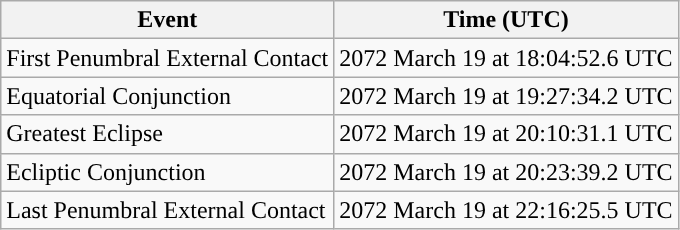<table class="wikitable">
<tr>
<th>Event</th>
<th>Time (UTC)</th>
</tr>
<tr>
<td>First Penumbral External Contact</td>
<td>2072 March 19 at 18:04:52.6 UTC</td>
</tr>
<tr>
<td>Equatorial Conjunction</td>
<td>2072 March 19 at 19:27:34.2 UTC</td>
</tr>
<tr>
<td>Greatest Eclipse</td>
<td>2072 March 19 at 20:10:31.1 UTC</td>
</tr>
<tr>
<td>Ecliptic Conjunction</td>
<td>2072 March 19 at 20:23:39.2 UTC</td>
</tr>
<tr>
<td>Last Penumbral External Contact</td>
<td>2072 March 19 at 22:16:25.5 UTC</td>
</tr>
</table>
